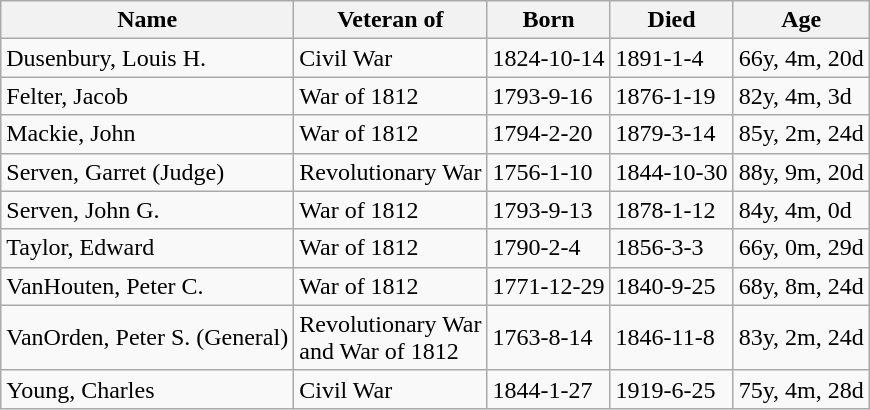<table class="wikitable sortable">
<tr>
<th>Name</th>
<th>Veteran of</th>
<th>Born</th>
<th>Died</th>
<th>Age</th>
</tr>
<tr>
<td>Dusenbury, Louis H.</td>
<td>Civil War</td>
<td>1824-10-14</td>
<td>1891-1-4</td>
<td>66y, 4m, 20d</td>
</tr>
<tr>
<td>Felter, Jacob</td>
<td>War of 1812</td>
<td>1793-9-16</td>
<td>1876-1-19</td>
<td>82y, 4m, 3d</td>
</tr>
<tr>
<td>Mackie, John</td>
<td>War of 1812</td>
<td>1794-2-20</td>
<td>1879-3-14</td>
<td>85y, 2m, 24d</td>
</tr>
<tr>
<td>Serven, Garret (Judge)</td>
<td>Revolutionary War</td>
<td>1756-1-10</td>
<td>1844-10-30</td>
<td>88y, 9m, 20d</td>
</tr>
<tr>
<td>Serven, John G.</td>
<td>War of 1812</td>
<td>1793-9-13</td>
<td>1878-1-12</td>
<td>84y, 4m, 0d</td>
</tr>
<tr>
<td>Taylor, Edward</td>
<td>War of 1812</td>
<td>1790-2-4</td>
<td>1856-3-3</td>
<td>66y, 0m, 29d</td>
</tr>
<tr>
<td>VanHouten, Peter C.</td>
<td>War of 1812</td>
<td>1771-12-29</td>
<td>1840-9-25</td>
<td>68y, 8m, 24d</td>
</tr>
<tr>
<td>VanOrden, Peter S. (General)</td>
<td>Revolutionary War<br>and War of 1812</td>
<td>1763-8-14</td>
<td>1846-11-8</td>
<td>83y, 2m, 24d</td>
</tr>
<tr>
<td>Young, Charles</td>
<td>Civil War</td>
<td>1844-1-27</td>
<td>1919-6-25</td>
<td>75y, 4m, 28d</td>
</tr>
</table>
